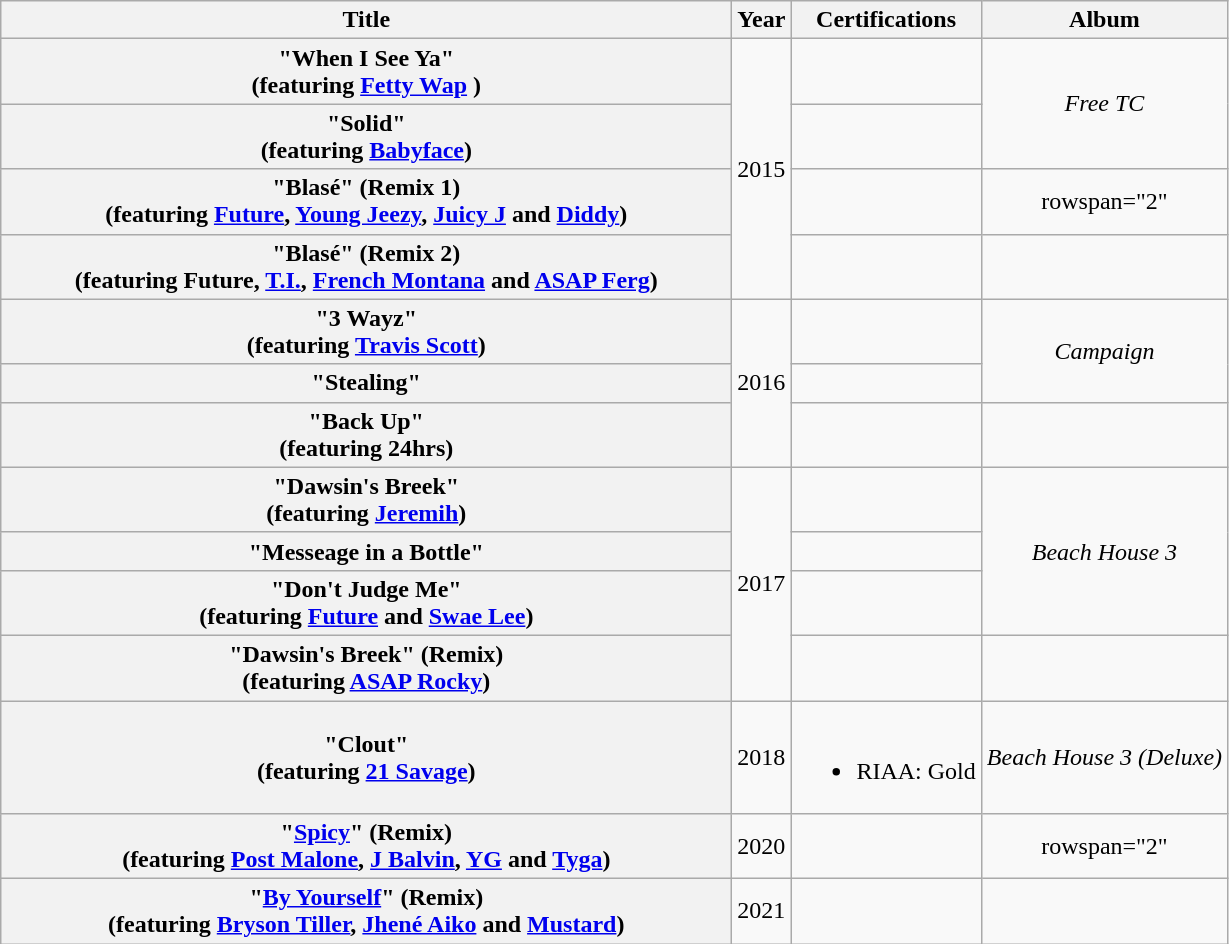<table class="wikitable plainrowheaders" style="text-align:center;">
<tr>
<th scope="col" rowspan="1" style="width:30em;">Title</th>
<th scope="col" rowspan="1">Year</th>
<th scope="col" rowspan="1">Certifications</th>
<th scope="col" rowspan="1">Album</th>
</tr>
<tr>
<th scope="row">"When I See Ya"<br><span>(featuring <a href='#'>Fetty Wap</a> )</span></th>
<td rowspan="4">2015</td>
<td></td>
<td rowspan="2"><em>Free TC</em></td>
</tr>
<tr>
<th scope="row">"Solid"<br><span>(featuring <a href='#'>Babyface</a>)</span></th>
<td></td>
</tr>
<tr>
<th scope="row">"Blasé" (Remix 1)<br><span>(featuring <a href='#'>Future</a>, <a href='#'>Young Jeezy</a>, <a href='#'>Juicy J</a> and <a href='#'>Diddy</a>)</span></th>
<td></td>
<td>rowspan="2" </td>
</tr>
<tr>
<th scope="row">"Blasé" (Remix 2)<br><span>(featuring Future, <a href='#'>T.I.</a>, <a href='#'>French Montana</a> and <a href='#'>ASAP Ferg</a>)</span></th>
<td></td>
</tr>
<tr>
<th scope="row">"3 Wayz"<br><span>(featuring <a href='#'>Travis Scott</a>)</span></th>
<td rowspan="3">2016</td>
<td></td>
<td rowspan="2"><em>Campaign</em></td>
</tr>
<tr>
<th scope="row">"Stealing"</th>
<td></td>
</tr>
<tr>
<th scope="row">"Back Up"<br><span>(featuring 24hrs)</span></th>
<td></td>
<td></td>
</tr>
<tr>
<th scope="row">"Dawsin's Breek"<br><span>(featuring <a href='#'>Jeremih</a>)</span></th>
<td rowspan="4">2017</td>
<td></td>
<td rowspan="3"><em>Beach House 3</em></td>
</tr>
<tr>
<th scope="row">"Messeage in a Bottle"</th>
<td></td>
</tr>
<tr>
<th scope="row">"Don't Judge Me"<br><span>(featuring <a href='#'>Future</a> and <a href='#'>Swae Lee</a>)</span></th>
<td></td>
</tr>
<tr>
<th scope="row">"Dawsin's Breek" (Remix)<br><span>(featuring <a href='#'>ASAP Rocky</a>)</span></th>
<td></td>
<td></td>
</tr>
<tr>
<th scope="row">"Clout"<br><span>(featuring <a href='#'>21 Savage</a>)</span></th>
<td>2018</td>
<td><br><ul><li>RIAA: Gold</li></ul></td>
<td><em>Beach House 3 (Deluxe)</em></td>
</tr>
<tr>
<th scope="row">"<a href='#'>Spicy</a>" (Remix)<br><span>(featuring <a href='#'>Post Malone</a>, <a href='#'>J Balvin</a>, <a href='#'>YG</a> and <a href='#'>Tyga</a>)</span></th>
<td>2020</td>
<td></td>
<td>rowspan="2" </td>
</tr>
<tr>
<th scope="row">"<a href='#'>By Yourself</a>" (Remix)<br><span>(featuring <a href='#'>Bryson Tiller</a>, <a href='#'>Jhené Aiko</a> and <a href='#'>Mustard</a>)</span></th>
<td>2021</td>
<td></td>
</tr>
</table>
